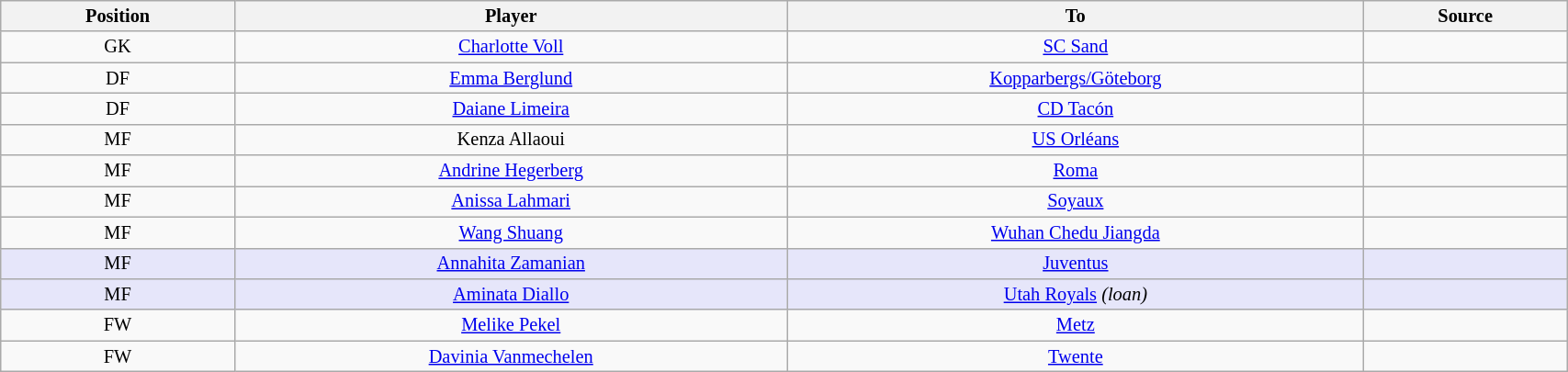<table class="wikitable sortable" style="width:90%; text-align:center; font-size:85%; text-align:centre;">
<tr>
<th><strong>Position</strong></th>
<th><strong>Player</strong></th>
<th><strong>To</strong></th>
<th><strong>Source</strong></th>
</tr>
<tr>
<td>GK</td>
<td> <a href='#'>Charlotte Voll</a></td>
<td> <a href='#'>SC Sand</a></td>
<td></td>
</tr>
<tr>
<td>DF</td>
<td> <a href='#'>Emma Berglund</a></td>
<td> <a href='#'>Kopparbergs/Göteborg</a></td>
<td></td>
</tr>
<tr>
<td>DF</td>
<td> <a href='#'>Daiane Limeira</a></td>
<td> <a href='#'>CD Tacón</a></td>
<td></td>
</tr>
<tr>
<td>MF</td>
<td> Kenza Allaoui</td>
<td> <a href='#'>US Orléans</a></td>
<td></td>
</tr>
<tr>
<td>MF</td>
<td> <a href='#'>Andrine Hegerberg</a></td>
<td> <a href='#'>Roma</a></td>
<td></td>
</tr>
<tr>
<td>MF</td>
<td> <a href='#'>Anissa Lahmari</a></td>
<td> <a href='#'>Soyaux</a></td>
<td></td>
</tr>
<tr>
<td>MF</td>
<td> <a href='#'>Wang Shuang</a></td>
<td> <a href='#'>Wuhan Chedu Jiangda</a></td>
<td></td>
</tr>
<tr>
<td style="background:lavender; color:black;" scope="col">MF</td>
<td style="background:lavender; color:black;" scope="col"> <a href='#'>Annahita Zamanian</a></td>
<td style="background:lavender; color:black;" scope="col"> <a href='#'>Juventus</a></td>
<td style="background:lavender; color:black;" scope="col"></td>
</tr>
<tr>
<td style="background:lavender; color:black;" scope="col">MF</td>
<td style="background:lavender; color:black;" scope="col"> <a href='#'>Aminata Diallo</a></td>
<td style="background:lavender; color:black;" scope="col"> <a href='#'>Utah Royals</a> <em>(loan)</em></td>
<td style="background:lavender; color:black;" scope="col"></td>
</tr>
<tr>
<td>FW</td>
<td> <a href='#'>Melike Pekel</a></td>
<td> <a href='#'>Metz</a></td>
<td></td>
</tr>
<tr>
<td>FW</td>
<td> <a href='#'>Davinia Vanmechelen</a></td>
<td> <a href='#'>Twente</a></td>
<td></td>
</tr>
</table>
